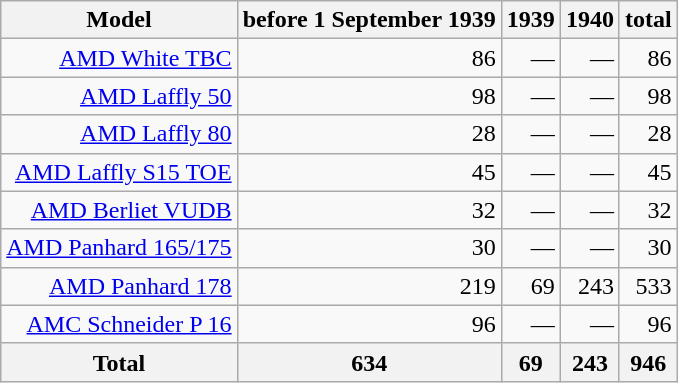<table class="wikitable" style="text-align: right">
<tr>
<th>Model</th>
<th>before 1 September 1939</th>
<th>1939</th>
<th>1940</th>
<th>total</th>
</tr>
<tr>
<td><a href='#'>AMD White TBC</a></td>
<td>86</td>
<td>—</td>
<td>—</td>
<td>86</td>
</tr>
<tr>
<td><a href='#'>AMD Laffly 50</a></td>
<td>98</td>
<td>—</td>
<td>—</td>
<td>98</td>
</tr>
<tr>
<td><a href='#'>AMD Laffly 80</a></td>
<td>28</td>
<td>—</td>
<td>—</td>
<td>28</td>
</tr>
<tr>
<td><a href='#'>AMD Laffly S15 TOE</a></td>
<td>45</td>
<td>—</td>
<td>—</td>
<td>45</td>
</tr>
<tr>
<td><a href='#'>AMD Berliet VUDB</a></td>
<td>32</td>
<td>—</td>
<td>—</td>
<td>32</td>
</tr>
<tr>
<td><a href='#'>AMD Panhard 165/175</a></td>
<td>30</td>
<td>—</td>
<td>—</td>
<td>30</td>
</tr>
<tr>
<td><a href='#'>AMD Panhard 178</a></td>
<td>219</td>
<td>69</td>
<td>243</td>
<td>533</td>
</tr>
<tr>
<td><a href='#'>AMC Schneider P 16</a></td>
<td>96</td>
<td>—</td>
<td>—</td>
<td>96</td>
</tr>
<tr>
<th>Total</th>
<th>634</th>
<th>69</th>
<th>243</th>
<th>946</th>
</tr>
</table>
